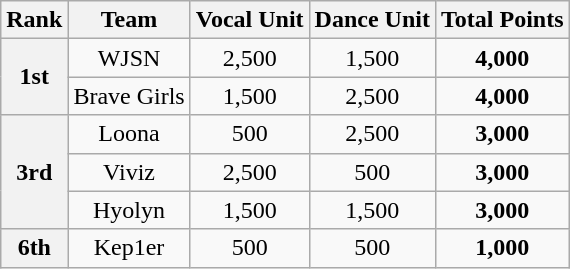<table class="wikitable plainrowheaders sortable" style="text-align:center">
<tr>
<th scope="col">Rank</th>
<th scope="col">Team</th>
<th scope="col">Vocal Unit</th>
<th scope="col">Dance Unit</th>
<th scope="col">Total Points</th>
</tr>
<tr>
<th scope="row" rowspan="2" style="text-align:center"><strong>1st</strong></th>
<td>WJSN</td>
<td>2,500</td>
<td>1,500</td>
<td><strong>4,000</strong></td>
</tr>
<tr>
<td>Brave Girls</td>
<td>1,500</td>
<td>2,500</td>
<td><strong>4,000</strong></td>
</tr>
<tr>
<th scope="row" rowspan="3" style="text-align:center"><strong>3rd</strong></th>
<td>Loona</td>
<td>500</td>
<td>2,500</td>
<td><strong>3,000</strong></td>
</tr>
<tr>
<td>Viviz</td>
<td>2,500</td>
<td>500</td>
<td><strong>3,000</strong></td>
</tr>
<tr>
<td>Hyolyn</td>
<td>1,500</td>
<td>1,500</td>
<td><strong>3,000</strong></td>
</tr>
<tr>
<th scope="row" style="text-align:center"><strong>6th</strong></th>
<td>Kep1er</td>
<td>500</td>
<td>500</td>
<td><strong>1,000</strong></td>
</tr>
</table>
